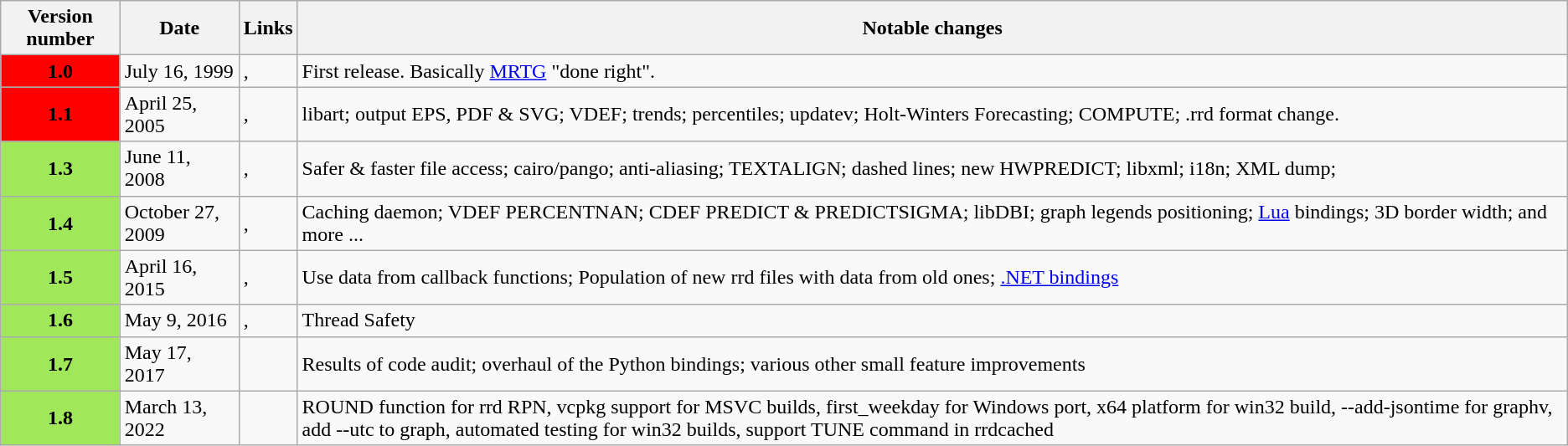<table class="wikitable" style="clear:both;">
<tr>
<th>Version number</th>
<th>Date</th>
<th>Links</th>
<th>Notable changes</th>
</tr>
<tr>
<th style="background:red;">1.0</th>
<td>July 16, 1999</td>
<td>, </td>
<td>First release. Basically <a href='#'>MRTG</a> "done right".</td>
</tr>
<tr>
<th style="background:red;">1.1</th>
<td>April 25, 2005</td>
<td>, </td>
<td>libart; output EPS, PDF & SVG; VDEF; trends; percentiles; updatev; Holt-Winters Forecasting; COMPUTE; .rrd format change.</td>
</tr>
<tr>
<th style="background:#a0e75a;">1.3</th>
<td>June 11, 2008</td>
<td>, </td>
<td>Safer & faster file access; cairo/pango; anti-aliasing; TEXTALIGN; dashed lines; new HWPREDICT; libxml; i18n; XML dump;</td>
</tr>
<tr>
<th style="background:#a0e75a;">1.4</th>
<td>October 27, 2009</td>
<td>, </td>
<td>Caching daemon; VDEF PERCENTNAN; CDEF PREDICT & PREDICTSIGMA; libDBI; graph legends positioning; <a href='#'>Lua</a> bindings; 3D border width; and more ...</td>
</tr>
<tr>
<th style="background:#a0e75a;">1.5</th>
<td>April 16, 2015</td>
<td>, </td>
<td>Use data from callback functions; Population of new rrd files with data from old ones; <a href='#'>.NET bindings</a></td>
</tr>
<tr>
<th style="background:#a0e75a;">1.6</th>
<td>May 9, 2016</td>
<td>, </td>
<td>Thread Safety</td>
</tr>
<tr>
<th style="background:#a0e75a;">1.7</th>
<td>May 17, 2017</td>
<td></td>
<td>Results of code audit; overhaul of the Python bindings; various other small feature improvements</td>
</tr>
<tr>
<th style="background:#a0e75a;">1.8</th>
<td>March 13, 2022</td>
<td></td>
<td>ROUND function for rrd RPN, vcpkg support for MSVC builds, first_weekday for Windows port, x64 platform for win32 build, --add-jsontime for graphv, add --utc to graph, automated testing for win32 builds, support TUNE command in rrdcached</td>
</tr>
</table>
